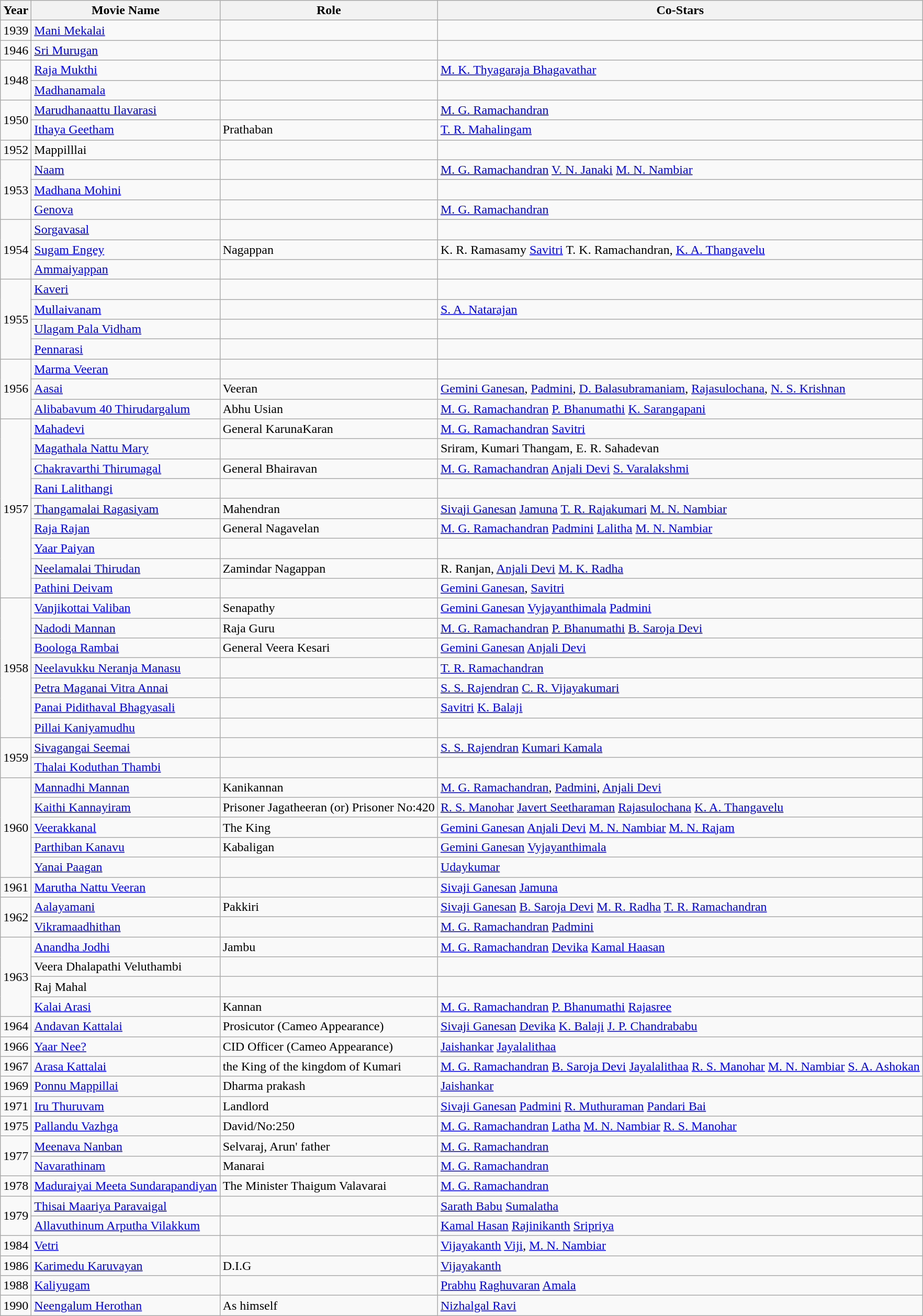<table class="wikitable">
<tr>
<th>Year</th>
<th>Movie Name</th>
<th>Role</th>
<th>Co-Stars</th>
</tr>
<tr>
<td>1939</td>
<td><a href='#'>Mani Mekalai</a></td>
<td></td>
<td></td>
</tr>
<tr>
<td>1946</td>
<td><a href='#'>Sri Murugan</a></td>
<td></td>
<td></td>
</tr>
<tr>
<td rowspan=2>1948</td>
<td><a href='#'>Raja Mukthi</a></td>
<td></td>
<td><a href='#'>M. K. Thyagaraja Bhagavathar</a></td>
</tr>
<tr>
<td><a href='#'>Madhanamala</a></td>
<td></td>
<td></td>
</tr>
<tr>
<td rowspan="2">1950</td>
<td><a href='#'>Marudhanaattu Ilavarasi</a></td>
<td></td>
<td><a href='#'>M. G. Ramachandran</a></td>
</tr>
<tr>
<td><a href='#'>Ithaya Geetham</a></td>
<td>Prathaban</td>
<td><a href='#'>T. R. Mahalingam</a></td>
</tr>
<tr>
<td>1952</td>
<td>Mappilllai</td>
<td></td>
<td></td>
</tr>
<tr>
<td rowspan=3>1953</td>
<td><a href='#'>Naam</a></td>
<td></td>
<td><a href='#'>M. G. Ramachandran</a> <a href='#'>V. N. Janaki</a> <a href='#'>M. N. Nambiar</a></td>
</tr>
<tr>
<td><a href='#'>Madhana Mohini</a></td>
<td></td>
<td></td>
</tr>
<tr>
<td><a href='#'>Genova</a></td>
<td></td>
<td><a href='#'>M. G. Ramachandran</a></td>
</tr>
<tr>
<td rowspan=3>1954</td>
<td><a href='#'>Sorgavasal</a></td>
<td></td>
<td></td>
</tr>
<tr>
<td><a href='#'>Sugam Engey</a></td>
<td>Nagappan</td>
<td>K. R. Ramasamy <a href='#'>Savitri</a> T. K. Ramachandran, <a href='#'>K. A. Thangavelu</a></td>
</tr>
<tr>
<td><a href='#'>Ammaiyappan</a></td>
<td></td>
<td></td>
</tr>
<tr>
<td rowspan=4>1955</td>
<td><a href='#'>Kaveri</a></td>
<td></td>
<td></td>
</tr>
<tr>
<td><a href='#'>Mullaivanam</a></td>
<td></td>
<td><a href='#'>S. A. Natarajan</a></td>
</tr>
<tr>
<td><a href='#'>Ulagam Pala Vidham</a></td>
<td></td>
<td></td>
</tr>
<tr>
<td><a href='#'>Pennarasi</a></td>
<td></td>
<td></td>
</tr>
<tr>
<td rowspan=3>1956</td>
<td><a href='#'>Marma Veeran</a></td>
<td></td>
<td></td>
</tr>
<tr>
<td><a href='#'>Aasai</a></td>
<td>Veeran</td>
<td><a href='#'>Gemini Ganesan</a>, <a href='#'>Padmini</a>, <a href='#'>D. Balasubramaniam</a>, <a href='#'>Rajasulochana</a>, <a href='#'>N. S. Krishnan</a></td>
</tr>
<tr>
<td><a href='#'>Alibabavum 40 Thirudargalum</a></td>
<td>Abhu Usian</td>
<td><a href='#'>M. G. Ramachandran</a> <a href='#'>P. Bhanumathi</a> <a href='#'>K. Sarangapani</a></td>
</tr>
<tr>
<td rowspan=9>1957</td>
<td><a href='#'>Mahadevi</a></td>
<td>General KarunaKaran</td>
<td><a href='#'>M. G. Ramachandran</a> <a href='#'>Savitri</a></td>
</tr>
<tr>
<td><a href='#'>Magathala Nattu Mary</a></td>
<td></td>
<td>Sriram, Kumari Thangam, E. R. Sahadevan</td>
</tr>
<tr>
<td><a href='#'>Chakravarthi Thirumagal</a></td>
<td>General Bhairavan</td>
<td><a href='#'>M. G. Ramachandran</a> <a href='#'>Anjali Devi</a> <a href='#'>S. Varalakshmi</a></td>
</tr>
<tr>
<td><a href='#'>Rani Lalithangi</a></td>
<td></td>
<td></td>
</tr>
<tr>
<td><a href='#'>Thangamalai Ragasiyam</a></td>
<td>Mahendran</td>
<td><a href='#'>Sivaji Ganesan</a> <a href='#'>Jamuna</a> <a href='#'>T. R. Rajakumari</a> <a href='#'>M. N. Nambiar</a></td>
</tr>
<tr>
<td><a href='#'>Raja Rajan</a></td>
<td>General Nagavelan</td>
<td><a href='#'>M. G. Ramachandran</a> <a href='#'>Padmini</a> <a href='#'>Lalitha</a> <a href='#'>M. N. Nambiar</a></td>
</tr>
<tr>
<td><a href='#'>Yaar Paiyan</a></td>
<td></td>
<td></td>
</tr>
<tr>
<td><a href='#'>Neelamalai Thirudan</a></td>
<td>Zamindar Nagappan</td>
<td>R. Ranjan, <a href='#'>Anjali Devi</a> <a href='#'>M. K. Radha</a></td>
</tr>
<tr>
<td><a href='#'>Pathini Deivam</a></td>
<td></td>
<td><a href='#'>Gemini Ganesan</a>, <a href='#'>Savitri</a></td>
</tr>
<tr>
<td rowspan="7">1958</td>
<td><a href='#'>Vanjikottai Valiban</a></td>
<td>Senapathy</td>
<td><a href='#'>Gemini Ganesan</a> <a href='#'>Vyjayanthimala</a> <a href='#'>Padmini</a></td>
</tr>
<tr>
<td><a href='#'>Nadodi Mannan</a></td>
<td>Raja Guru</td>
<td><a href='#'>M. G. Ramachandran</a> <a href='#'>P. Bhanumathi</a> <a href='#'>B. Saroja Devi</a></td>
</tr>
<tr>
<td><a href='#'>Boologa Rambai</a></td>
<td>General Veera Kesari</td>
<td><a href='#'>Gemini Ganesan</a> <a href='#'>Anjali Devi</a></td>
</tr>
<tr>
<td><a href='#'>Neelavukku Neranja Manasu</a></td>
<td></td>
<td><a href='#'>T. R. Ramachandran</a></td>
</tr>
<tr>
<td><a href='#'>Petra Maganai Vitra Annai</a></td>
<td></td>
<td><a href='#'>S. S. Rajendran</a> <a href='#'>C. R. Vijayakumari</a></td>
</tr>
<tr>
<td><a href='#'>Panai Pidithaval Bhagyasali</a></td>
<td></td>
<td><a href='#'>Savitri</a> <a href='#'>K. Balaji</a></td>
</tr>
<tr>
<td><a href='#'>Pillai Kaniyamudhu</a></td>
<td></td>
<td></td>
</tr>
<tr>
<td rowspan=2>1959</td>
<td><a href='#'>Sivagangai Seemai</a></td>
<td></td>
<td><a href='#'>S. S. Rajendran</a> <a href='#'>Kumari Kamala</a></td>
</tr>
<tr>
<td><a href='#'>Thalai Koduthan Thambi</a></td>
<td></td>
<td></td>
</tr>
<tr>
<td rowspan="5">1960</td>
<td><a href='#'>Mannadhi Mannan</a></td>
<td>Kanikannan</td>
<td><a href='#'>M. G. Ramachandran</a>, <a href='#'>Padmini</a>, <a href='#'>Anjali Devi</a></td>
</tr>
<tr>
<td><a href='#'>Kaithi Kannayiram</a></td>
<td>Prisoner Jagatheeran (or) Prisoner No:420</td>
<td><a href='#'>R. S. Manohar</a> <a href='#'>Javert Seetharaman</a> <a href='#'>Rajasulochana</a> <a href='#'>K. A. Thangavelu</a></td>
</tr>
<tr>
<td><a href='#'>Veerakkanal</a></td>
<td>The King</td>
<td><a href='#'>Gemini Ganesan</a> <a href='#'>Anjali Devi</a> <a href='#'>M. N. Nambiar</a> <a href='#'>M. N. Rajam</a></td>
</tr>
<tr>
<td><a href='#'>Parthiban Kanavu</a></td>
<td>Kabaligan</td>
<td><a href='#'>Gemini Ganesan</a> <a href='#'>Vyjayanthimala</a></td>
</tr>
<tr>
<td><a href='#'>Yanai Paagan</a></td>
<td></td>
<td><a href='#'>Udaykumar</a></td>
</tr>
<tr>
<td>1961</td>
<td><a href='#'>Marutha Nattu Veeran</a></td>
<td></td>
<td><a href='#'>Sivaji Ganesan</a> <a href='#'>Jamuna</a></td>
</tr>
<tr>
<td rowspan=2>1962</td>
<td><a href='#'>Aalayamani</a></td>
<td>Pakkiri</td>
<td><a href='#'>Sivaji Ganesan</a> <a href='#'>B. Saroja Devi</a> <a href='#'>M. R. Radha</a> <a href='#'>T. R. Ramachandran</a></td>
</tr>
<tr>
<td><a href='#'>Vikramaadhithan</a></td>
<td></td>
<td><a href='#'>M. G. Ramachandran</a> <a href='#'>Padmini</a></td>
</tr>
<tr>
<td rowspan="4">1963</td>
<td><a href='#'>Anandha Jodhi</a></td>
<td>Jambu</td>
<td><a href='#'>M. G. Ramachandran</a> <a href='#'>Devika</a> <a href='#'>Kamal Haasan</a></td>
</tr>
<tr>
<td>Veera Dhalapathi Veluthambi</td>
<td></td>
<td></td>
</tr>
<tr>
<td>Raj Mahal</td>
<td></td>
<td></td>
</tr>
<tr>
<td><a href='#'>Kalai Arasi</a></td>
<td>Kannan</td>
<td><a href='#'>M. G. Ramachandran</a> <a href='#'>P. Bhanumathi</a> <a href='#'>Rajasree</a></td>
</tr>
<tr>
<td>1964</td>
<td><a href='#'>Andavan Kattalai</a></td>
<td>Prosicutor (Cameo Appearance)</td>
<td><a href='#'>Sivaji Ganesan</a> <a href='#'>Devika</a> <a href='#'>K. Balaji</a> <a href='#'>J. P. Chandrababu</a></td>
</tr>
<tr>
<td>1966</td>
<td><a href='#'>Yaar Nee?</a></td>
<td>CID Officer (Cameo Appearance)</td>
<td><a href='#'>Jaishankar</a> <a href='#'>Jayalalithaa</a></td>
</tr>
<tr>
<td>1967</td>
<td><a href='#'>Arasa Kattalai</a></td>
<td>the King of the kingdom of Kumari</td>
<td><a href='#'>M. G. Ramachandran</a> <a href='#'>B. Saroja Devi</a> <a href='#'>Jayalalithaa</a> <a href='#'>R. S. Manohar</a> <a href='#'>M. N. Nambiar</a> <a href='#'>S. A. Ashokan</a></td>
</tr>
<tr>
<td>1969</td>
<td><a href='#'>Ponnu Mappillai</a></td>
<td>Dharma prakash</td>
<td><a href='#'>Jaishankar</a></td>
</tr>
<tr>
<td>1971</td>
<td><a href='#'>Iru Thuruvam</a></td>
<td>Landlord</td>
<td><a href='#'>Sivaji Ganesan</a> <a href='#'>Padmini</a> <a href='#'>R. Muthuraman</a> <a href='#'>Pandari Bai</a></td>
</tr>
<tr>
<td>1975</td>
<td><a href='#'>Pallandu Vazhga</a></td>
<td>David/No:250</td>
<td><a href='#'>M. G. Ramachandran</a> <a href='#'>Latha</a> <a href='#'>M. N. Nambiar</a> <a href='#'>R. S. Manohar</a></td>
</tr>
<tr>
<td rowspan=2>1977</td>
<td><a href='#'>Meenava Nanban</a></td>
<td>Selvaraj, Arun' father</td>
<td><a href='#'>M. G. Ramachandran</a></td>
</tr>
<tr>
<td><a href='#'>Navarathinam</a></td>
<td>Manarai</td>
<td><a href='#'>M. G. Ramachandran</a></td>
</tr>
<tr>
<td>1978</td>
<td><a href='#'>Maduraiyai Meeta Sundarapandiyan</a></td>
<td>The Minister Thaigum Valavarai</td>
<td><a href='#'>M. G. Ramachandran</a></td>
</tr>
<tr>
<td rowspan=2>1979</td>
<td><a href='#'>Thisai Maariya Paravaigal</a></td>
<td></td>
<td><a href='#'>Sarath Babu</a> <a href='#'>Sumalatha</a></td>
</tr>
<tr>
<td><a href='#'>Allavuthinum Arputha Vilakkum</a></td>
<td></td>
<td><a href='#'>Kamal Hasan</a> <a href='#'>Rajinikanth</a> <a href='#'>Sripriya</a></td>
</tr>
<tr>
<td>1984</td>
<td><a href='#'>Vetri</a></td>
<td></td>
<td><a href='#'>Vijayakanth</a> <a href='#'>Viji</a>, <a href='#'>M. N. Nambiar</a></td>
</tr>
<tr>
<td>1986</td>
<td><a href='#'>Karimedu Karuvayan</a></td>
<td>D.I.G</td>
<td><a href='#'>Vijayakanth</a></td>
</tr>
<tr>
<td>1988</td>
<td><a href='#'>Kaliyugam</a></td>
<td></td>
<td><a href='#'>Prabhu</a> <a href='#'>Raghuvaran</a> <a href='#'>Amala</a></td>
</tr>
<tr>
<td>1990</td>
<td><a href='#'>Neengalum Herothan</a></td>
<td>As himself</td>
<td><a href='#'>Nizhalgal Ravi</a></td>
</tr>
</table>
